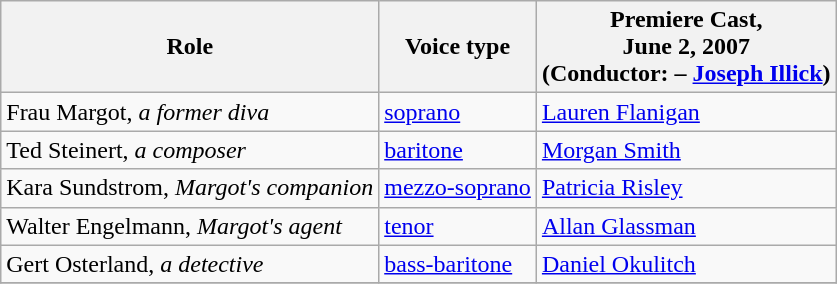<table class="wikitable">
<tr>
<th>Role</th>
<th>Voice type</th>
<th>Premiere Cast,<br> June 2, 2007<br>(Conductor: – <a href='#'>Joseph Illick</a>)</th>
</tr>
<tr>
<td>Frau Margot, <em>a former diva</em></td>
<td><a href='#'>soprano</a></td>
<td><a href='#'>Lauren Flanigan</a></td>
</tr>
<tr>
<td>Ted Steinert, <em>a composer</em></td>
<td><a href='#'>baritone</a></td>
<td><a href='#'>Morgan Smith</a></td>
</tr>
<tr>
<td>Kara Sundstrom, <em>Margot's companion</em></td>
<td><a href='#'>mezzo-soprano</a></td>
<td><a href='#'>Patricia Risley </a></td>
</tr>
<tr>
<td>Walter Engelmann, <em>Margot's agent</em></td>
<td><a href='#'>tenor</a></td>
<td><a href='#'>Allan Glassman</a></td>
</tr>
<tr>
<td>Gert Osterland, <em>a detective</em></td>
<td><a href='#'>bass-baritone</a></td>
<td><a href='#'>Daniel Okulitch</a></td>
</tr>
<tr>
</tr>
</table>
